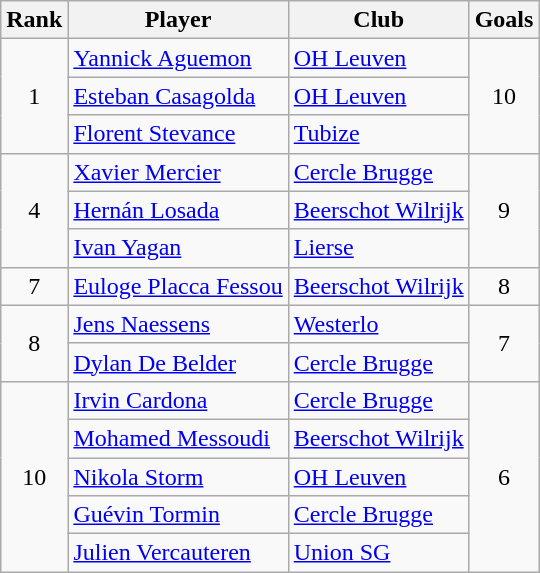<table class="wikitable" style="text-align:center">
<tr>
<th>Rank</th>
<th>Player</th>
<th>Club</th>
<th>Goals</th>
</tr>
<tr>
<td rowspan=3>1</td>
<td align="left"> <a href='#'>Yannick Aguemon</a></td>
<td align="left"><a href='#'>OH Leuven</a></td>
<td rowspan=3>10</td>
</tr>
<tr>
<td align="left"> <a href='#'>Esteban Casagolda</a></td>
<td align="left"><a href='#'>OH Leuven</a></td>
</tr>
<tr>
<td align="left"> <a href='#'>Florent Stevance</a></td>
<td align="left"><a href='#'>Tubize</a></td>
</tr>
<tr>
<td rowspan=3>4</td>
<td align="left"> <a href='#'>Xavier Mercier</a></td>
<td align="left"><a href='#'>Cercle Brugge</a></td>
<td rowspan=3>9</td>
</tr>
<tr>
<td align="left"> <a href='#'>Hernán Losada</a></td>
<td align="left"><a href='#'>Beerschot Wilrijk</a></td>
</tr>
<tr>
<td align="left"> <a href='#'>Ivan Yagan</a></td>
<td align="left"><a href='#'>Lierse</a></td>
</tr>
<tr>
<td rowspan=1>7</td>
<td align="left"> <a href='#'>Euloge Placca Fessou</a></td>
<td align="left"><a href='#'>Beerschot Wilrijk</a></td>
<td rowspan=1>8</td>
</tr>
<tr>
<td rowspan=2>8</td>
<td align="left"> <a href='#'>Jens Naessens</a></td>
<td align="left"><a href='#'>Westerlo</a></td>
<td rowspan=2>7</td>
</tr>
<tr>
<td align="left"> <a href='#'>Dylan De Belder</a></td>
<td align="left"><a href='#'>Cercle Brugge</a></td>
</tr>
<tr>
<td rowspan=5>10</td>
<td align="left"> <a href='#'>Irvin Cardona</a></td>
<td align="left"><a href='#'>Cercle Brugge</a></td>
<td rowspan=5>6</td>
</tr>
<tr>
<td align="left"> <a href='#'>Mohamed Messoudi</a></td>
<td align="left"><a href='#'>Beerschot Wilrijk</a></td>
</tr>
<tr>
<td align="left"> <a href='#'>Nikola Storm</a></td>
<td align="left"><a href='#'>OH Leuven</a></td>
</tr>
<tr>
<td align="left"> <a href='#'>Guévin Tormin</a></td>
<td align="left"><a href='#'>Cercle Brugge</a></td>
</tr>
<tr>
<td align="left"> <a href='#'>Julien Vercauteren</a></td>
<td align="left"><a href='#'>Union SG</a></td>
</tr>
</table>
